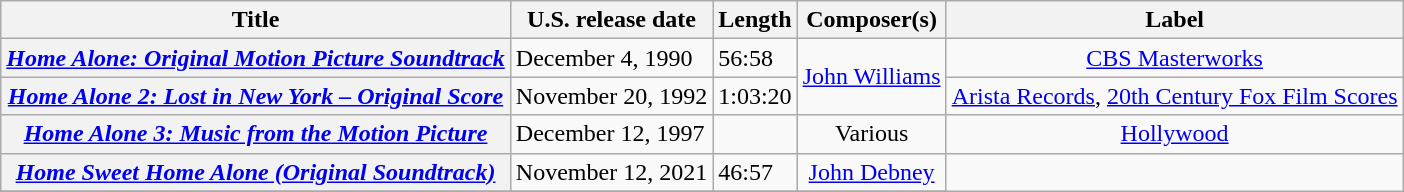<table class="wikitable plainrowheaders" style="text-align:center;">
<tr>
<th>Title</th>
<th>U.S. release date</th>
<th>Length</th>
<th>Composer(s)</th>
<th>Label</th>
</tr>
<tr>
<th scope="row"><em><a href='#'>Home Alone: Original Motion Picture Soundtrack</a></em></th>
<td style="text-align:left">December 4, 1990</td>
<td style="text-align:left">56:58</td>
<td rowspan="2"><a href='#'>John Williams</a></td>
<td><a href='#'>CBS Masterworks</a></td>
</tr>
<tr>
<th scope="row"><em><a href='#'>Home Alone 2: Lost in New York – Original Score</a></em></th>
<td style="text-align:left">November 20, 1992</td>
<td style="text-align:left">1:03:20</td>
<td><a href='#'>Arista Records</a>, <a href='#'>20th Century Fox Film Scores</a></td>
</tr>
<tr>
<th scope="row"><em><a href='#'>Home Alone 3: Music from the Motion Picture</a></em></th>
<td style="text-align:left">December 12, 1997</td>
<td style="text-align:left"></td>
<td>Various</td>
<td rowspan=“2”><a href='#'>Hollywood</a></td>
</tr>
<tr>
<th scope="row"><em><a href='#'>Home Sweet Home Alone (Original Soundtrack)</a></em></th>
<td style="text-align:left">November 12, 2021</td>
<td style="text-align:left">46:57</td>
<td><a href='#'>John Debney</a></td>
</tr>
<tr>
</tr>
</table>
